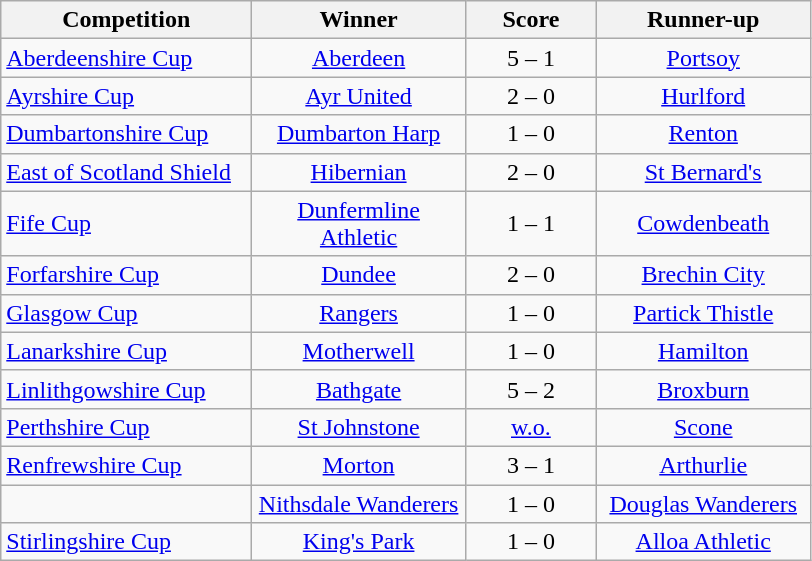<table class="wikitable" style="text-align: center;">
<tr>
<th width=160>Competition</th>
<th width=135>Winner</th>
<th width=80>Score</th>
<th width=135>Runner-up</th>
</tr>
<tr>
<td align=left><a href='#'>Aberdeenshire Cup</a></td>
<td><a href='#'>Aberdeen</a></td>
<td>5 – 1</td>
<td><a href='#'>Portsoy</a></td>
</tr>
<tr>
<td align=left><a href='#'>Ayrshire Cup</a></td>
<td><a href='#'>Ayr United</a></td>
<td>2 – 0</td>
<td><a href='#'>Hurlford</a></td>
</tr>
<tr>
<td align=left><a href='#'>Dumbartonshire Cup</a></td>
<td><a href='#'>Dumbarton Harp</a></td>
<td>1 – 0</td>
<td><a href='#'>Renton</a></td>
</tr>
<tr>
<td align=left><a href='#'>East of Scotland Shield</a></td>
<td><a href='#'>Hibernian</a></td>
<td>2 – 0</td>
<td><a href='#'>St Bernard's</a></td>
</tr>
<tr>
<td align=left><a href='#'>Fife Cup</a></td>
<td><a href='#'>Dunfermline Athletic</a></td>
<td>1 – 1</td>
<td><a href='#'>Cowdenbeath</a></td>
</tr>
<tr>
<td align=left><a href='#'>Forfarshire Cup</a></td>
<td><a href='#'>Dundee</a></td>
<td>2 – 0</td>
<td><a href='#'>Brechin City</a></td>
</tr>
<tr>
<td align=left><a href='#'>Glasgow Cup</a></td>
<td><a href='#'>Rangers</a></td>
<td>1 – 0</td>
<td><a href='#'>Partick Thistle</a></td>
</tr>
<tr>
<td align=left><a href='#'>Lanarkshire Cup</a></td>
<td><a href='#'>Motherwell</a></td>
<td>1 – 0</td>
<td><a href='#'>Hamilton</a></td>
</tr>
<tr>
<td align=left><a href='#'>Linlithgowshire Cup</a></td>
<td><a href='#'>Bathgate</a></td>
<td>5 – 2</td>
<td><a href='#'>Broxburn</a></td>
</tr>
<tr>
<td align=left><a href='#'>Perthshire Cup</a></td>
<td><a href='#'>St Johnstone</a></td>
<td><a href='#'>w.o.</a></td>
<td><a href='#'>Scone</a></td>
</tr>
<tr>
<td align=left><a href='#'>Renfrewshire Cup</a></td>
<td><a href='#'>Morton</a></td>
<td>3 – 1</td>
<td><a href='#'>Arthurlie</a></td>
</tr>
<tr>
<td align=left></td>
<td><a href='#'>Nithsdale Wanderers</a></td>
<td>1 – 0</td>
<td><a href='#'>Douglas Wanderers</a></td>
</tr>
<tr>
<td align=left><a href='#'>Stirlingshire Cup</a></td>
<td><a href='#'>King's Park</a></td>
<td>1 – 0</td>
<td><a href='#'>Alloa Athletic</a></td>
</tr>
</table>
